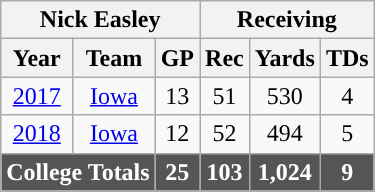<table class="wikitable" style="text-align:center;">
<tr>
<th colspan=3>Nick Easley</th>
<th colspan=3>Receiving</th>
</tr>
<tr>
<th>Year</th>
<th>Team</th>
<th>GP</th>
<th>Rec</th>
<th>Yards</th>
<th>TDs</th>
</tr>
<tr>
<td><a href='#'>2017</a></td>
<td><a href='#'>Iowa</a></td>
<td>13</td>
<td>51</td>
<td>530</td>
<td>4</td>
</tr>
<tr>
<td><a href='#'>2018</a></td>
<td><a href='#'>Iowa</a></td>
<td>12</td>
<td>52</td>
<td>494</td>
<td>5</td>
</tr>
<tr style="background:#555; font-weight:bold; color:white;">
<td colspan=2>College Totals</td>
<td>25</td>
<td>103</td>
<td>1,024</td>
<td>9</td>
</tr>
</table>
